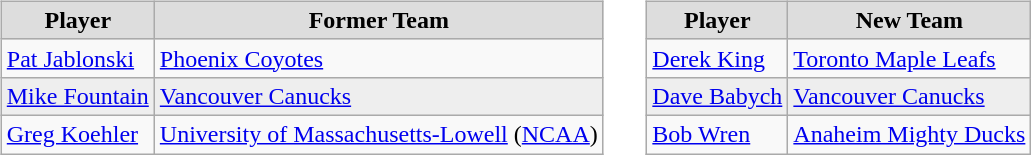<table cellspacing="10">
<tr>
<td valign="top"><br><table class="wikitable">
<tr style="text-align:center; background:#ddd;">
<td><strong>Player</strong></td>
<td><strong>Former Team</strong></td>
</tr>
<tr>
<td><a href='#'>Pat Jablonski</a></td>
<td><a href='#'>Phoenix Coyotes</a></td>
</tr>
<tr style="background:#eee;">
<td><a href='#'>Mike Fountain</a></td>
<td><a href='#'>Vancouver Canucks</a></td>
</tr>
<tr>
<td><a href='#'>Greg Koehler</a></td>
<td><a href='#'>University of Massachusetts-Lowell</a> (<a href='#'>NCAA</a>)</td>
</tr>
</table>
</td>
<td valign="top"><br><table class="wikitable">
<tr style="text-align:center; background:#ddd;">
<td><strong>Player</strong></td>
<td><strong>New Team</strong></td>
</tr>
<tr>
<td><a href='#'>Derek King</a></td>
<td><a href='#'>Toronto Maple Leafs</a></td>
</tr>
<tr style="background:#eee;">
<td><a href='#'>Dave Babych</a></td>
<td><a href='#'>Vancouver Canucks</a></td>
</tr>
<tr>
<td><a href='#'>Bob Wren</a></td>
<td><a href='#'>Anaheim Mighty Ducks</a></td>
</tr>
</table>
</td>
</tr>
</table>
